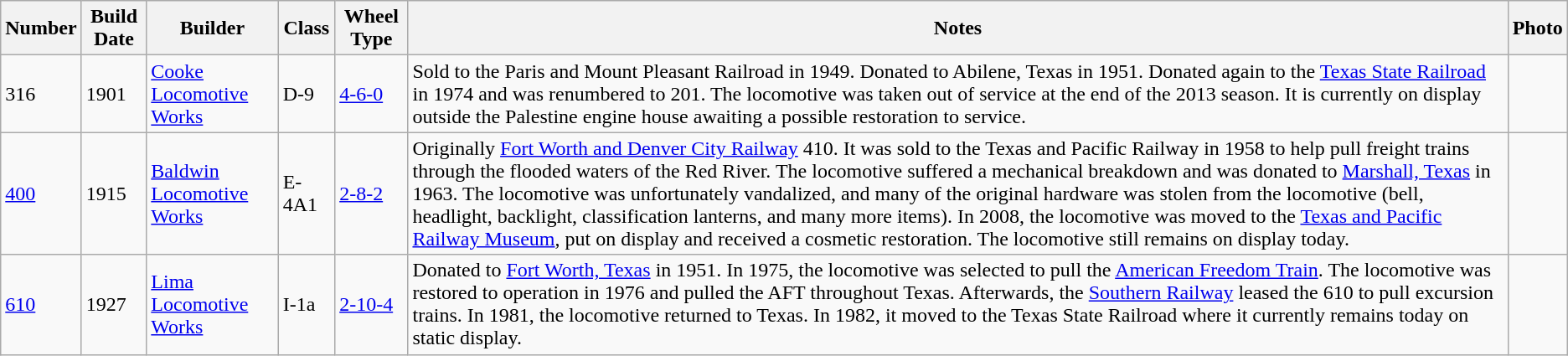<table class="wikitable">
<tr>
<th>Number</th>
<th>Build Date</th>
<th>Builder</th>
<th>Class</th>
<th>Wheel Type</th>
<th>Notes</th>
<th>Photo</th>
</tr>
<tr>
<td>316</td>
<td>1901</td>
<td><a href='#'>Cooke Locomotive Works</a></td>
<td>D-9</td>
<td><a href='#'>4-6-0</a></td>
<td>Sold to the Paris and Mount Pleasant Railroad in 1949. Donated to Abilene, Texas in 1951. Donated again to the <a href='#'>Texas State Railroad</a> in 1974 and was renumbered to 201. The locomotive was taken out of service at the end of the 2013 season. It is currently on display outside the Palestine engine house awaiting a possible restoration to service.</td>
<td><br></td>
</tr>
<tr>
<td><a href='#'>400</a></td>
<td>1915</td>
<td><a href='#'>Baldwin Locomotive Works</a></td>
<td>E-4A1</td>
<td><a href='#'>2-8-2</a></td>
<td>Originally <a href='#'>Fort Worth and Denver City Railway</a> 410. It was sold to the Texas and Pacific Railway in 1958 to help pull freight trains through the flooded waters of the Red River. The locomotive suffered a mechanical breakdown and was donated to <a href='#'>Marshall, Texas</a> in 1963. The locomotive was unfortunately vandalized, and many of the original hardware was stolen from the locomotive (bell, headlight, backlight, classification lanterns, and many more items). In 2008, the locomotive was moved to the <a href='#'>Texas and Pacific Railway Museum</a>, put on display and received a cosmetic restoration. The locomotive still remains on display today.</td>
<td><br></td>
</tr>
<tr>
<td><a href='#'>610</a></td>
<td>1927</td>
<td><a href='#'>Lima Locomotive Works</a></td>
<td>I-1a</td>
<td><a href='#'>2-10-4</a></td>
<td>Donated to <a href='#'>Fort Worth, Texas</a> in 1951. In 1975, the locomotive was selected to pull the <a href='#'>American Freedom Train</a>. The locomotive was restored to operation in 1976 and pulled the AFT throughout Texas. Afterwards, the <a href='#'>Southern Railway</a> leased the 610 to pull excursion trains. In 1981, the locomotive returned to Texas. In 1982, it moved to the Texas State Railroad where it currently remains today on static display.</td>
<td><br></td>
</tr>
</table>
